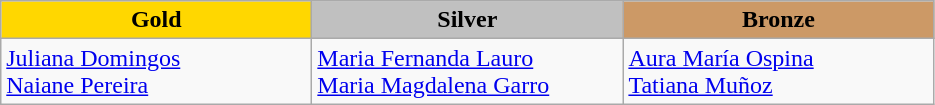<table class="wikitable" style="text-align:left">
<tr align="center">
<td width=200 bgcolor=gold><strong>Gold</strong></td>
<td width=200 bgcolor=silver><strong>Silver</strong></td>
<td width=200 bgcolor=CC9966><strong>Bronze</strong></td>
</tr>
<tr>
<td><a href='#'>Juliana Domingos</a><br><a href='#'>Naiane Pereira</a><br><em></em></td>
<td><a href='#'>Maria Fernanda Lauro</a><br><a href='#'>Maria Magdalena Garro</a><br><em></em></td>
<td><a href='#'>Aura María Ospina</a><br><a href='#'>Tatiana Muñoz</a><br><em></em></td>
</tr>
</table>
